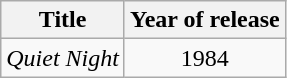<table class="wikitable">
<tr>
<th align="left">Title</th>
<th align="left">Year of release</th>
</tr>
<tr>
<td align="left"><em>Quiet Night</em></td>
<td style="text-align:center;">1984</td>
</tr>
</table>
